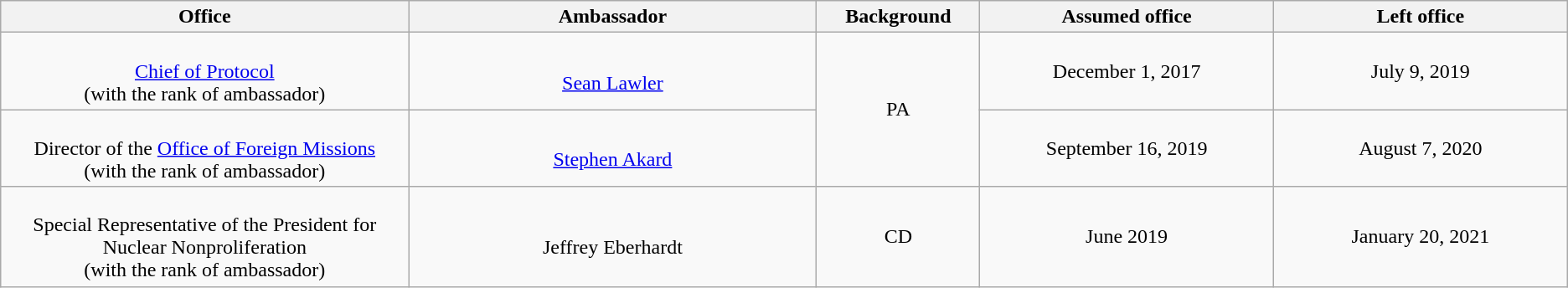<table class="wikitable sortable" style="text-align:center">
<tr>
<th style="width:25%;">Office</th>
<th style="width:25%;">Ambassador</th>
<th style="width:10%;">Background</th>
<th style="width:18%;">Assumed office</th>
<th style="width:18%;">Left office</th>
</tr>
<tr>
<td><br><a href='#'>Chief of Protocol</a><br>(with the rank of ambassador)</td>
<td><br><a href='#'>Sean Lawler</a></td>
<td rowspan="2">PA</td>
<td>December 1, 2017<br></td>
<td>July 9, 2019</td>
</tr>
<tr>
<td><br>Director of the <a href='#'>Office of Foreign Missions</a><br>(with the rank of ambassador)</td>
<td><br><a href='#'>Stephen Akard</a></td>
<td>September 16, 2019<br></td>
<td>August 7, 2020</td>
</tr>
<tr>
<td><br>Special Representative of the President for Nuclear Nonproliferation<br>(with the rank of ambassador)</td>
<td><br>Jeffrey Eberhardt</td>
<td>CD</td>
<td>June 2019<br></td>
<td>January 20, 2021</td>
</tr>
</table>
